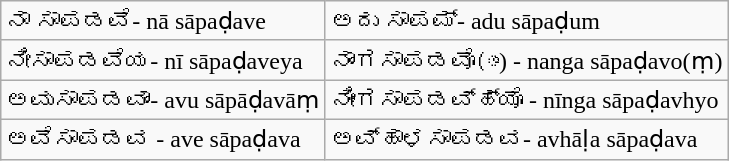<table class="wikitable">
<tr>
<td>ನಾ ಸಾಪಡವೆ- nā sāpaḍave</td>
<td>ಅದು ಸಾಪಮ್- adu sāpaḍum</td>
</tr>
<tr>
<td>ನೀಸಾಪಡವೆಯ- nī sāpaḍaveya</td>
<td>ನಾಂಗಸಾಪಡವೊ(ಂ) - nanga sāpaḍavo(ṃ)</td>
</tr>
<tr>
<td>ಅವುಸಾಪಡವಾಂ- avu sāpāḍavāṃ</td>
<td>ನೀಂಗಸಾಪಡವ್ಹ್ಯೊ - nīnga sāpaḍavhyo</td>
</tr>
<tr>
<td>ಅವೆಸಾಪಡವ - ave sāpaḍava</td>
<td>ಅವ್ಹಾಳಸಾಪಡವ- avhāḷa sāpaḍava</td>
</tr>
</table>
